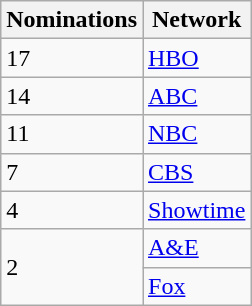<table class="wikitable">
<tr>
<th>Nominations</th>
<th>Network</th>
</tr>
<tr>
<td>17</td>
<td><a href='#'>HBO</a></td>
</tr>
<tr>
<td>14</td>
<td><a href='#'>ABC</a></td>
</tr>
<tr>
<td>11</td>
<td><a href='#'>NBC</a></td>
</tr>
<tr>
<td>7</td>
<td><a href='#'>CBS</a></td>
</tr>
<tr>
<td>4</td>
<td><a href='#'>Showtime</a></td>
</tr>
<tr>
<td rowspan="2">2</td>
<td><a href='#'>A&E</a></td>
</tr>
<tr>
<td><a href='#'>Fox</a></td>
</tr>
</table>
